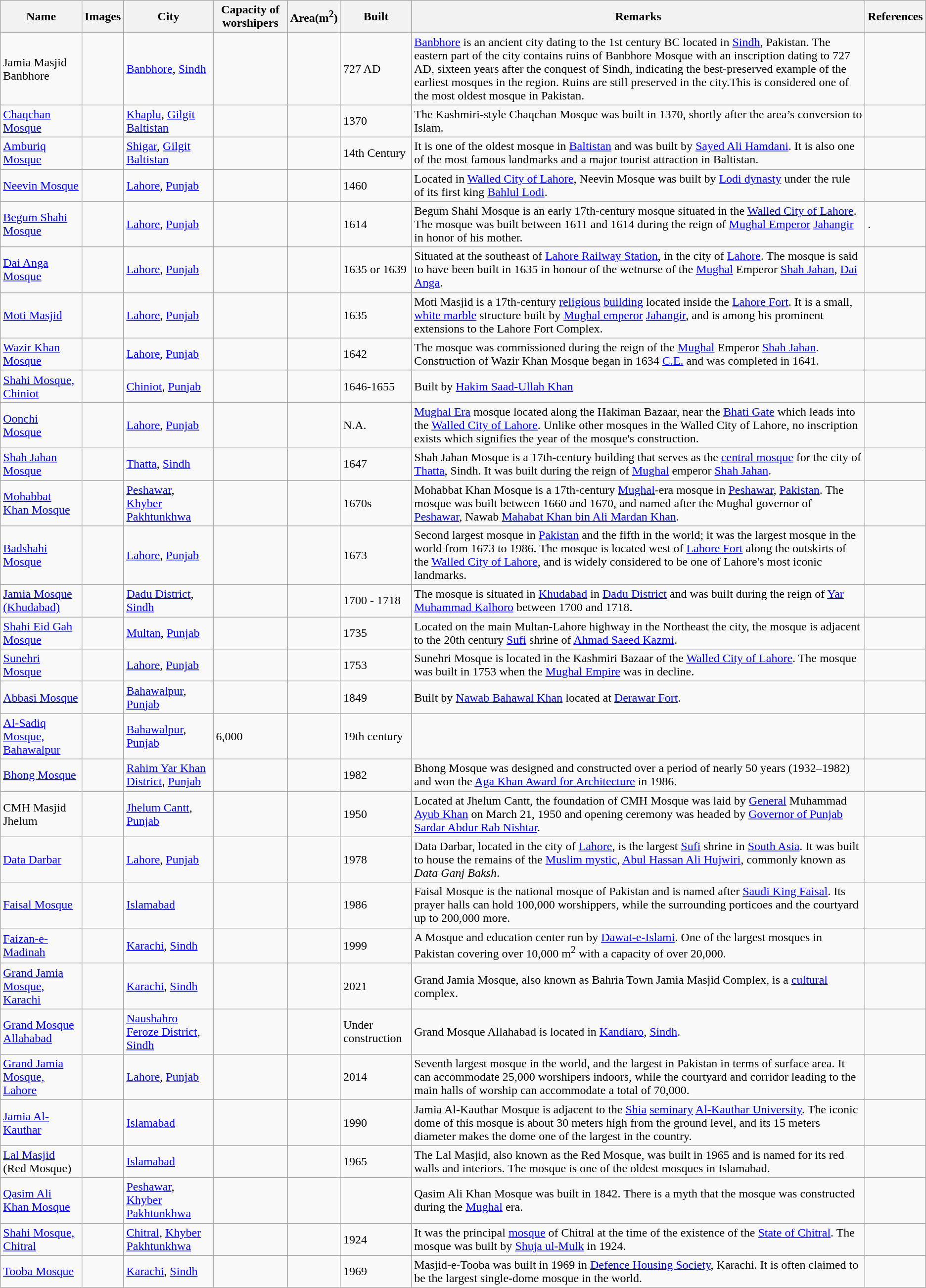<table class="wikitable sortable">
<tr>
<th>Name</th>
<th class=unsortable>Images</th>
<th>City</th>
<th>Capacity of worshipers</th>
<th>Area(m<sup>2</sup>)</th>
<th>Built</th>
<th class=unsortable>Remarks</th>
<th class=unsortable>References</th>
</tr>
<tr>
</tr>
<tr valign="center">
<td>Jamia Masjid Banbhore</td>
<td></td>
<td><a href='#'>Banbhore</a>, <a href='#'>Sindh</a></td>
<td></td>
<td></td>
<td>727 AD</td>
<td><a href='#'>Banbhore</a> is an ancient city dating to the 1st century BC located in <a href='#'>Sindh</a>, Pakistan. The eastern part of the city contains ruins of Banbhore Mosque with an inscription dating to 727 AD, sixteen years after the conquest of Sindh, indicating the best-preserved example of the earliest mosques in the region. Ruins are still preserved in the city.This is considered one of the most oldest mosque in Pakistan.</td>
<td></td>
</tr>
<tr valign="center">
<td><a href='#'>Chaqchan Mosque</a></td>
<td></td>
<td><a href='#'>Khaplu</a>, <a href='#'>Gilgit Baltistan</a></td>
<td></td>
<td></td>
<td>1370</td>
<td>The Kashmiri-style Chaqchan Mosque was built in 1370, shortly after the area’s conversion to Islam.</td>
<td></td>
</tr>
<tr valign="center">
<td><a href='#'>Amburiq Mosque</a></td>
<td></td>
<td><a href='#'>Shigar</a>, <a href='#'>Gilgit Baltistan</a></td>
<td></td>
<td></td>
<td>14th Century</td>
<td>It is one of the oldest mosque in <a href='#'>Baltistan</a> and was built by <a href='#'>Sayed Ali Hamdani</a>. It is also one of the most famous landmarks and a major tourist attraction in Baltistan.</td>
<td></td>
</tr>
<tr valign="center">
<td><a href='#'>Neevin Mosque</a></td>
<td></td>
<td><a href='#'>Lahore</a>, <a href='#'>Punjab</a></td>
<td></td>
<td></td>
<td>1460</td>
<td>Located in <a href='#'>Walled City of Lahore</a>, Neevin Mosque was built by <a href='#'>Lodi dynasty</a> under the rule of its first king <a href='#'>Bahlul Lodi</a>.</td>
<td></td>
</tr>
<tr valign="center">
<td><a href='#'>Begum Shahi Mosque</a></td>
<td></td>
<td><a href='#'>Lahore</a>, <a href='#'>Punjab</a></td>
<td></td>
<td></td>
<td>1614</td>
<td>Begum Shahi Mosque is an early 17th-century mosque situated in the <a href='#'>Walled City of Lahore</a>. The mosque was built between 1611 and 1614 during the reign of <a href='#'>Mughal Emperor</a> <a href='#'>Jahangir</a> in honor of his mother.</td>
<td>.</td>
</tr>
<tr valign="center">
<td><a href='#'>Dai Anga Mosque</a></td>
<td></td>
<td><a href='#'>Lahore</a>, <a href='#'>Punjab</a></td>
<td></td>
<td></td>
<td>1635 or 1639</td>
<td>Situated at the southeast of <a href='#'>Lahore Railway Station</a>, in the city of <a href='#'>Lahore</a>. The mosque is said to have been built in 1635 in honour of the wetnurse of the <a href='#'>Mughal</a> Emperor <a href='#'>Shah Jahan</a>, <a href='#'>Dai Anga</a>.</td>
<td></td>
</tr>
<tr valign="center">
<td><a href='#'>Moti Masjid</a></td>
<td></td>
<td><a href='#'>Lahore</a>, <a href='#'>Punjab</a></td>
<td></td>
<td></td>
<td>1635</td>
<td>Moti Masjid is a 17th-century <a href='#'>religious</a> <a href='#'>building</a> located inside the <a href='#'>Lahore Fort</a>. It is a small, <a href='#'>white marble</a> structure built by <a href='#'>Mughal emperor</a> <a href='#'>Jahangir</a>, and is among his prominent extensions to the Lahore Fort Complex.</td>
<td></td>
</tr>
<tr valign="center">
<td><a href='#'>Wazir Khan Mosque</a></td>
<td></td>
<td><a href='#'>Lahore</a>, <a href='#'>Punjab</a></td>
<td></td>
<td></td>
<td>1642</td>
<td>The mosque was commissioned during the reign of the <a href='#'>Mughal</a> Emperor <a href='#'>Shah Jahan</a>. Construction of Wazir Khan Mosque began in 1634 <a href='#'>C.E.</a> and was completed in 1641.</td>
<td></td>
</tr>
<tr valign="center">
<td><a href='#'>Shahi Mosque, Chiniot</a></td>
<td></td>
<td><a href='#'>Chiniot</a>, <a href='#'>Punjab</a></td>
<td></td>
<td></td>
<td>1646-1655</td>
<td>Built by <a href='#'>Hakim Saad-Ullah Khan</a></td>
<td></td>
</tr>
<tr valign="center">
<td><a href='#'>Oonchi Mosque</a></td>
<td></td>
<td><a href='#'>Lahore</a>, <a href='#'>Punjab</a></td>
<td></td>
<td></td>
<td>N.A.</td>
<td><a href='#'>Mughal Era</a> mosque located along the Hakiman Bazaar, near the <a href='#'>Bhati Gate</a> which leads into the <a href='#'>Walled City of Lahore</a>. Unlike other mosques in the Walled City of Lahore, no inscription exists which signifies the year of the mosque's construction.</td>
<td></td>
</tr>
<tr valign="center">
<td><a href='#'>Shah Jahan Mosque</a></td>
<td></td>
<td><a href='#'>Thatta</a>, <a href='#'>Sindh</a></td>
<td></td>
<td></td>
<td>1647</td>
<td>Shah Jahan Mosque is a 17th-century building that serves as the <a href='#'>central mosque</a> for the city of <a href='#'>Thatta</a>, Sindh. It was built during the reign of <a href='#'>Mughal</a> emperor <a href='#'>Shah Jahan</a>.</td>
<td></td>
</tr>
<tr valign="center">
<td><a href='#'>Mohabbat Khan Mosque</a></td>
<td></td>
<td><a href='#'>Peshawar</a>, <a href='#'>Khyber Pakhtunkhwa</a></td>
<td></td>
<td></td>
<td>1670s</td>
<td>Mohabbat Khan Mosque is a 17th-century <a href='#'>Mughal</a>-era mosque in <a href='#'>Peshawar</a>, <a href='#'>Pakistan</a>. The mosque was built between 1660 and 1670, and named after the Mughal governor of <a href='#'>Peshawar</a>, Nawab <a href='#'>Mahabat Khan bin Ali Mardan Khan</a>.</td>
<td></td>
</tr>
<tr valign="center">
<td><a href='#'>Badshahi Mosque</a></td>
<td></td>
<td><a href='#'>Lahore</a>, <a href='#'>Punjab</a></td>
<td></td>
<td></td>
<td>1673</td>
<td>Second largest mosque in <a href='#'>Pakistan</a> and the fifth in the world; it was the largest mosque in the world from 1673 to 1986. The mosque is located west of <a href='#'>Lahore Fort</a> along the outskirts of the <a href='#'>Walled City of Lahore</a>, and is widely considered to be one of Lahore's most iconic landmarks.</td>
<td></td>
</tr>
<tr valign="center">
<td><a href='#'>Jamia Mosque (Khudabad)</a></td>
<td></td>
<td><a href='#'>Dadu District</a>, <a href='#'>Sindh</a></td>
<td></td>
<td></td>
<td>1700 - 1718</td>
<td>The mosque is situated in <a href='#'>Khudabad</a> in <a href='#'>Dadu District</a> and was built during the reign of <a href='#'>Yar Muhammad Kalhoro</a> between 1700 and 1718.</td>
<td></td>
</tr>
<tr valign="center">
<td><a href='#'>Shahi Eid Gah Mosque</a></td>
<td></td>
<td><a href='#'>Multan</a>, <a href='#'>Punjab</a></td>
<td></td>
<td></td>
<td>1735</td>
<td>Located on the main Multan-Lahore highway in the Northeast the city, the mosque is adjacent to the 20th century <a href='#'>Sufi</a> shrine of <a href='#'>Ahmad Saeed Kazmi</a>.</td>
<td></td>
</tr>
<tr valign="center">
<td><a href='#'>Sunehri Mosque</a></td>
<td></td>
<td><a href='#'>Lahore</a>, <a href='#'>Punjab</a></td>
<td></td>
<td></td>
<td>1753</td>
<td>Sunehri Mosque is located in the Kashmiri Bazaar of the <a href='#'>Walled City of Lahore</a>. The mosque was built in 1753 when the <a href='#'>Mughal Empire</a> was in decline.</td>
<td></td>
</tr>
<tr>
<td><a href='#'>Abbasi Mosque</a></td>
<td></td>
<td><a href='#'>Bahawalpur</a>, <a href='#'>Punjab</a></td>
<td></td>
<td></td>
<td>1849</td>
<td>Built by <a href='#'>Nawab Bahawal Khan</a> located at <a href='#'>Derawar Fort</a>.</td>
<td></td>
</tr>
<tr valign="center">
<td><a href='#'>Al-Sadiq Mosque, Bahawalpur</a></td>
<td></td>
<td><a href='#'>Bahawalpur</a>, <a href='#'>Punjab</a></td>
<td>6,000</td>
<td></td>
<td>19th century</td>
<td></td>
</tr>
<tr valign="center">
<td><a href='#'>Bhong Mosque</a></td>
<td></td>
<td><a href='#'>Rahim Yar Khan District</a>, <a href='#'>Punjab</a></td>
<td></td>
<td></td>
<td>1982</td>
<td>Bhong Mosque was designed and constructed over a period of nearly 50 years (1932–1982) and won the <a href='#'>Aga Khan Award for Architecture</a> in 1986.</td>
<td></td>
</tr>
<tr valign="center">
<td>CMH Masjid Jhelum</td>
<td></td>
<td><a href='#'>Jhelum Cantt</a>, <a href='#'>Punjab</a></td>
<td></td>
<td></td>
<td>1950</td>
<td>Located at Jhelum Cantt, the foundation of CMH Mosque was laid by <a href='#'>General</a> Muhammad <a href='#'>Ayub Khan</a> on March 21, 1950 and opening ceremony was headed by <a href='#'>Governor of Punjab</a> <a href='#'>Sardar Abdur Rab Nishtar</a>.</td>
<td></td>
</tr>
<tr valign="center">
<td><a href='#'>Data Darbar</a></td>
<td></td>
<td><a href='#'>Lahore</a>, <a href='#'>Punjab</a></td>
<td></td>
<td></td>
<td>1978</td>
<td>Data Darbar, located in the city of <a href='#'>Lahore</a>, is the largest <a href='#'>Sufi</a> shrine in <a href='#'>South Asia</a>. It was built to house the remains of the <a href='#'>Muslim mystic</a>, <a href='#'>Abul Hassan Ali Hujwiri</a>, commonly known as <em>Data Ganj Baksh</em>.</td>
<td></td>
</tr>
<tr valign="center">
<td><a href='#'>Faisal Mosque</a></td>
<td></td>
<td><a href='#'>Islamabad</a></td>
<td></td>
<td></td>
<td>1986</td>
<td>Faisal Mosque is the national mosque of Pakistan and is named after <a href='#'>Saudi King Faisal</a>. Its prayer halls can hold 100,000 worshippers, while the surrounding porticoes and the courtyard up to 200,000 more.</td>
<td></td>
</tr>
<tr valign="center">
<td><a href='#'>Faizan-e-Madinah</a></td>
<td></td>
<td><a href='#'>Karachi</a>, <a href='#'>Sindh</a></td>
<td></td>
<td></td>
<td>1999</td>
<td>A Mosque and education center run by <a href='#'>Dawat-e-Islami</a>. One of the largest mosques in Pakistan covering over 10,000 m<sup>2</sup> with a capacity of over 20,000.</td>
<td></td>
</tr>
<tr valign="center">
<td><a href='#'>Grand Jamia Mosque, Karachi</a></td>
<td></td>
<td><a href='#'>Karachi</a>, <a href='#'>Sindh</a></td>
<td></td>
<td></td>
<td>2021</td>
<td>Grand Jamia Mosque, also known as Bahria Town Jamia Masjid Complex, is a <a href='#'>cultural</a> complex.</td>
<td></td>
</tr>
<tr valign="center">
<td><a href='#'>Grand Mosque Allahabad</a></td>
<td></td>
<td><a href='#'>Naushahro Feroze District</a>, <a href='#'>Sindh</a></td>
<td></td>
<td></td>
<td>Under construction</td>
<td>Grand Mosque Allahabad is located in <a href='#'>Kandiaro</a>, <a href='#'>Sindh</a>.</td>
<td></td>
</tr>
<tr valign="center">
<td><a href='#'>Grand Jamia Mosque, Lahore</a></td>
<td></td>
<td><a href='#'>Lahore</a>, <a href='#'>Punjab</a></td>
<td></td>
<td></td>
<td>2014</td>
<td>Seventh largest mosque in the world, and the largest in Pakistan in terms of surface area. It can accommodate 25,000 worshipers indoors, while the courtyard and corridor leading to the main halls of worship can accommodate a total of 70,000.</td>
<td></td>
</tr>
<tr valign="center">
<td><a href='#'>Jamia Al-Kauthar</a></td>
<td></td>
<td><a href='#'>Islamabad</a></td>
<td></td>
<td></td>
<td>1990</td>
<td>Jamia Al-Kauthar Mosque is adjacent to the <a href='#'>Shia</a> <a href='#'>seminary</a> <a href='#'>Al-Kauthar University</a>. The iconic dome of this mosque is about 30 meters high from the ground level, and its 15 meters diameter makes the dome one of the largest in the country.</td>
<td></td>
</tr>
<tr valign="center">
<td><a href='#'>Lal Masjid</a> <br>(Red Mosque)</td>
<td></td>
<td><a href='#'>Islamabad</a></td>
<td></td>
<td></td>
<td>1965</td>
<td>The Lal Masjid, also known as the Red Mosque, was built in 1965 and is named for its red walls and interiors. The mosque is one of the oldest mosques in Islamabad.</td>
<td></td>
</tr>
<tr valign="center">
<td><a href='#'>Qasim Ali Khan Mosque</a></td>
<td></td>
<td><a href='#'>Peshawar</a>, <a href='#'>Khyber Pakhtunkhwa</a></td>
<td></td>
<td></td>
<td></td>
<td>Qasim Ali Khan Mosque was built in 1842. There is a myth that the mosque was constructed during the <a href='#'>Mughal</a> era.</td>
<td></td>
</tr>
<tr valign="center">
<td><a href='#'>Shahi Mosque, Chitral</a></td>
<td></td>
<td><a href='#'>Chitral</a>, <a href='#'>Khyber Pakhtunkhwa</a></td>
<td></td>
<td></td>
<td>1924</td>
<td>It was the principal <a href='#'>mosque</a> of Chitral at the time of the existence of the <a href='#'>State of Chitral</a>. The mosque was built by <a href='#'>Shuja ul-Mulk</a> in 1924.</td>
<td></td>
</tr>
<tr valign="center">
<td><a href='#'>Tooba Mosque</a></td>
<td></td>
<td><a href='#'>Karachi</a>, <a href='#'>Sindh</a></td>
<td></td>
<td></td>
<td>1969</td>
<td>Masjid-e-Tooba was built in 1969 in <a href='#'>Defence Housing Society</a>, Karachi. It is often claimed to be the largest single-dome mosque in the world.</td>
<td></td>
</tr>
</table>
